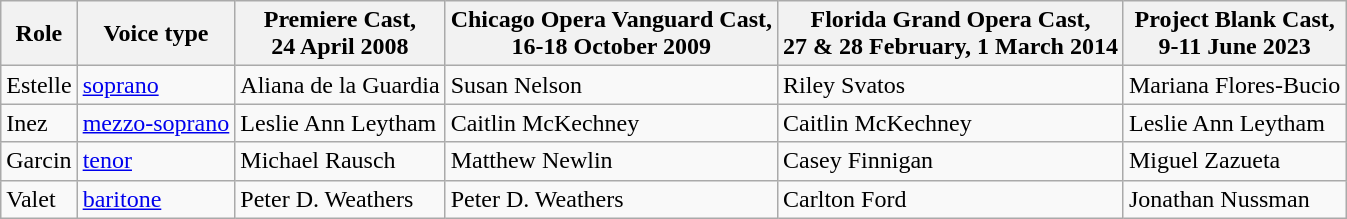<table class="wikitable">
<tr>
<th>Role</th>
<th>Voice type</th>
<th>Premiere Cast,<br>24 April 2008</th>
<th>Chicago Opera Vanguard Cast,<br>16-18 October 2009</th>
<th>Florida Grand Opera Cast,<br>27 & 28 February, 1 March 2014<br></th>
<th>Project Blank Cast,<br>9-11 June 2023<br></th>
</tr>
<tr>
<td>Estelle</td>
<td><a href='#'>soprano</a></td>
<td>Aliana de la Guardia</td>
<td>Susan Nelson</td>
<td>Riley Svatos</td>
<td>Mariana Flores-Bucio</td>
</tr>
<tr>
<td>Inez</td>
<td><a href='#'>mezzo-soprano</a></td>
<td>Leslie Ann Leytham</td>
<td>Caitlin McKechney</td>
<td>Caitlin McKechney</td>
<td>Leslie Ann Leytham</td>
</tr>
<tr>
<td>Garcin</td>
<td><a href='#'>tenor</a></td>
<td>Michael Rausch</td>
<td>Matthew Newlin</td>
<td>Casey Finnigan</td>
<td>Miguel Zazueta</td>
</tr>
<tr>
<td>Valet</td>
<td><a href='#'>baritone</a></td>
<td>Peter D. Weathers</td>
<td>Peter D. Weathers</td>
<td>Carlton Ford</td>
<td>Jonathan Nussman</td>
</tr>
</table>
